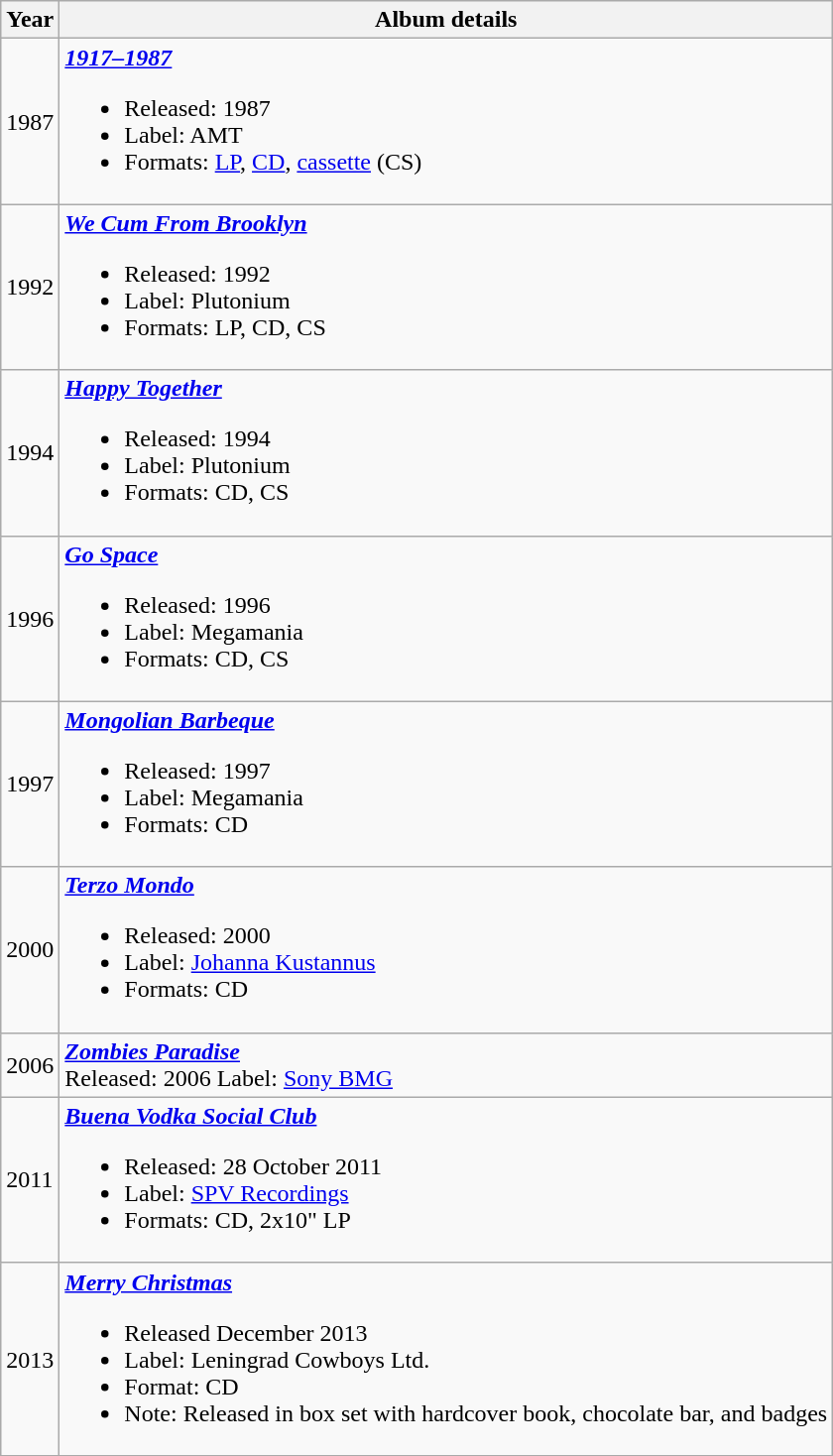<table class="wikitable">
<tr>
<th>Year</th>
<th>Album details</th>
</tr>
<tr>
<td>1987</td>
<td><strong><em><a href='#'>1917–1987</a></em></strong><br><ul><li>Released: 1987</li><li>Label: AMT </li><li>Formats: <a href='#'>LP</a>, <a href='#'>CD</a>, <a href='#'>cassette</a> (CS)</li></ul></td>
</tr>
<tr>
<td>1992</td>
<td><strong><em><a href='#'>We Cum From Brooklyn</a></em></strong><br><ul><li>Released: 1992</li><li>Label: Plutonium </li><li>Formats: LP, CD, CS</li></ul></td>
</tr>
<tr>
<td>1994</td>
<td><strong><em><a href='#'>Happy Together</a></em></strong><br><ul><li>Released: 1994</li><li>Label: Plutonium </li><li>Formats: CD, CS</li></ul></td>
</tr>
<tr>
<td>1996</td>
<td><strong><em><a href='#'>Go Space</a></em></strong><br><ul><li>Released: 1996</li><li>Label: Megamania </li><li>Formats: CD, CS</li></ul></td>
</tr>
<tr>
<td>1997</td>
<td><strong><em><a href='#'>Mongolian Barbeque</a></em></strong><br><ul><li>Released: 1997</li><li>Label: Megamania </li><li>Formats: CD</li></ul></td>
</tr>
<tr>
<td>2000</td>
<td><strong><em><a href='#'>Terzo Mondo</a></em></strong><br><ul><li>Released: 2000</li><li>Label: <a href='#'>Johanna Kustannus</a> </li><li>Formats: CD</li></ul></td>
</tr>
<tr>
<td>2006</td>
<td><strong><em><a href='#'>Zombies Paradise</a></em></strong><br>Released: 2006
Label: <a href='#'>Sony BMG</a> </td>
</tr>
<tr>
<td>2011</td>
<td><strong><em><a href='#'>Buena Vodka Social Club</a></em></strong><br><ul><li>Released: 28 October 2011</li><li>Label: <a href='#'>SPV Recordings</a> </li><li>Formats: CD, 2x10" LP</li></ul></td>
</tr>
<tr>
<td>2013</td>
<td><strong><em><a href='#'>Merry Christmas</a></em></strong><br><ul><li>Released December 2013</li><li>Label: Leningrad Cowboys Ltd. </li><li>Format: CD</li><li>Note: Released in box set with hardcover book, chocolate bar, and badges</li></ul></td>
</tr>
</table>
